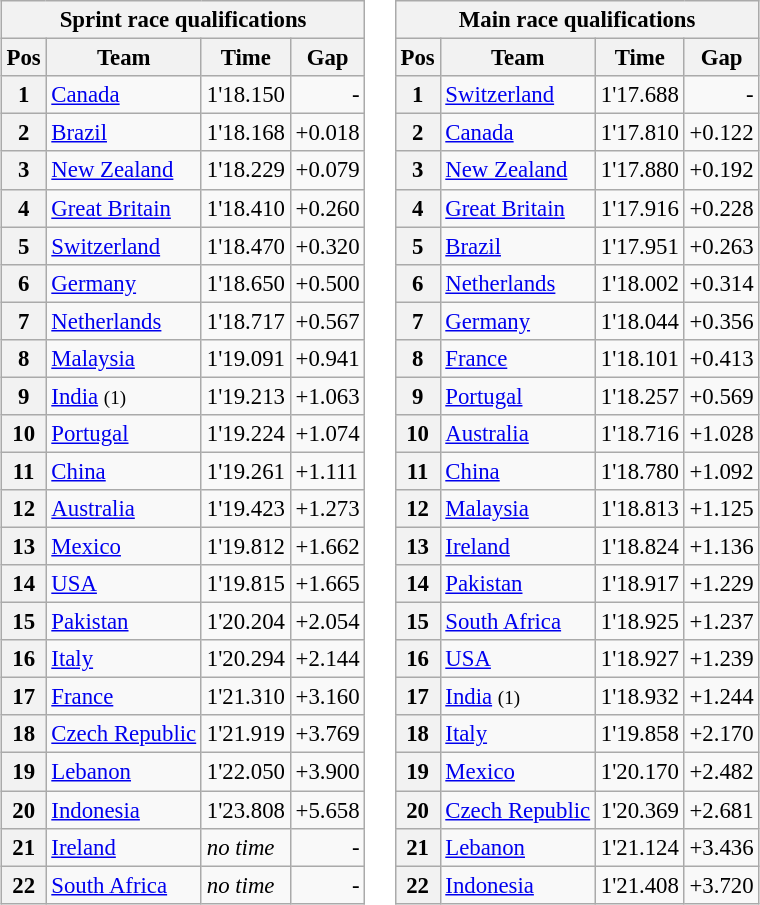<table style="font-size:95%; border=0">
<tr>
<td><br><table class="wikitable">
<tr>
<th colspan=4>Sprint race qualifications</th>
</tr>
<tr>
<th>Pos</th>
<th>Team</th>
<th>Time</th>
<th>Gap</th>
</tr>
<tr>
<th>1</th>
<td> <a href='#'>Canada</a></td>
<td>1'18.150</td>
<td align=right>-</td>
</tr>
<tr>
<th>2</th>
<td> <a href='#'>Brazil</a></td>
<td>1'18.168</td>
<td>+0.018</td>
</tr>
<tr>
<th>3</th>
<td> <a href='#'>New Zealand</a></td>
<td>1'18.229</td>
<td>+0.079</td>
</tr>
<tr>
<th>4</th>
<td> <a href='#'>Great Britain</a></td>
<td>1'18.410</td>
<td>+0.260</td>
</tr>
<tr>
<th>5</th>
<td> <a href='#'>Switzerland</a></td>
<td>1'18.470</td>
<td>+0.320</td>
</tr>
<tr>
<th>6</th>
<td> <a href='#'>Germany</a></td>
<td>1'18.650</td>
<td>+0.500</td>
</tr>
<tr>
<th>7</th>
<td> <a href='#'>Netherlands</a></td>
<td>1'18.717</td>
<td>+0.567</td>
</tr>
<tr>
<th>8</th>
<td> <a href='#'>Malaysia</a></td>
<td>1'19.091</td>
<td>+0.941</td>
</tr>
<tr>
<th>9</th>
<td> <a href='#'>India</a> <small>(1)</small></td>
<td>1'19.213</td>
<td>+1.063</td>
</tr>
<tr>
<th>10</th>
<td> <a href='#'>Portugal</a></td>
<td>1'19.224</td>
<td>+1.074</td>
</tr>
<tr>
<th>11</th>
<td> <a href='#'>China</a></td>
<td>1'19.261</td>
<td>+1.111</td>
</tr>
<tr>
<th>12</th>
<td> <a href='#'>Australia</a></td>
<td>1'19.423</td>
<td>+1.273</td>
</tr>
<tr>
<th>13</th>
<td> <a href='#'>Mexico</a></td>
<td>1'19.812</td>
<td>+1.662</td>
</tr>
<tr>
<th>14</th>
<td> <a href='#'>USA</a></td>
<td>1'19.815</td>
<td>+1.665</td>
</tr>
<tr>
<th>15</th>
<td> <a href='#'>Pakistan</a></td>
<td>1'20.204</td>
<td>+2.054</td>
</tr>
<tr>
<th>16</th>
<td> <a href='#'>Italy</a></td>
<td>1'20.294</td>
<td>+2.144</td>
</tr>
<tr>
<th>17</th>
<td> <a href='#'>France</a></td>
<td>1'21.310</td>
<td>+3.160</td>
</tr>
<tr>
<th>18</th>
<td> <a href='#'>Czech Republic</a></td>
<td>1'21.919</td>
<td>+3.769</td>
</tr>
<tr>
<th>19</th>
<td> <a href='#'>Lebanon</a></td>
<td>1'22.050</td>
<td>+3.900</td>
</tr>
<tr>
<th>20</th>
<td> <a href='#'>Indonesia</a></td>
<td>1'23.808</td>
<td>+5.658</td>
</tr>
<tr>
<th>21</th>
<td> <a href='#'>Ireland</a></td>
<td><em>no time</em></td>
<td align=right>-</td>
</tr>
<tr>
<th>22</th>
<td> <a href='#'>South Africa</a></td>
<td><em>no time</em></td>
<td align=right>-</td>
</tr>
</table>
</td>
<td><br><table class="wikitable">
<tr>
<th colspan=4>Main race qualifications</th>
</tr>
<tr>
<th>Pos</th>
<th>Team</th>
<th>Time</th>
<th>Gap</th>
</tr>
<tr>
<th>1</th>
<td> <a href='#'>Switzerland</a></td>
<td>1'17.688</td>
<td align=right>-</td>
</tr>
<tr>
<th>2</th>
<td> <a href='#'>Canada</a></td>
<td>1'17.810</td>
<td>+0.122</td>
</tr>
<tr>
<th>3</th>
<td> <a href='#'>New Zealand</a></td>
<td>1'17.880</td>
<td>+0.192</td>
</tr>
<tr>
<th>4</th>
<td> <a href='#'>Great Britain</a></td>
<td>1'17.916</td>
<td>+0.228</td>
</tr>
<tr>
<th>5</th>
<td> <a href='#'>Brazil</a></td>
<td>1'17.951</td>
<td>+0.263</td>
</tr>
<tr>
<th>6</th>
<td> <a href='#'>Netherlands</a></td>
<td>1'18.002</td>
<td>+0.314</td>
</tr>
<tr>
<th>7</th>
<td> <a href='#'>Germany</a></td>
<td>1'18.044</td>
<td>+0.356</td>
</tr>
<tr>
<th>8</th>
<td> <a href='#'>France</a></td>
<td>1'18.101</td>
<td>+0.413</td>
</tr>
<tr>
<th>9</th>
<td> <a href='#'>Portugal</a></td>
<td>1'18.257</td>
<td>+0.569</td>
</tr>
<tr>
<th>10</th>
<td> <a href='#'>Australia</a></td>
<td>1'18.716</td>
<td>+1.028</td>
</tr>
<tr>
<th>11</th>
<td> <a href='#'>China</a></td>
<td>1'18.780</td>
<td>+1.092</td>
</tr>
<tr>
<th>12</th>
<td> <a href='#'>Malaysia</a></td>
<td>1'18.813</td>
<td>+1.125</td>
</tr>
<tr>
<th>13</th>
<td> <a href='#'>Ireland</a></td>
<td>1'18.824</td>
<td>+1.136</td>
</tr>
<tr>
<th>14</th>
<td> <a href='#'>Pakistan</a></td>
<td>1'18.917</td>
<td>+1.229</td>
</tr>
<tr>
<th>15</th>
<td> <a href='#'>South Africa</a></td>
<td>1'18.925</td>
<td>+1.237</td>
</tr>
<tr>
<th>16</th>
<td> <a href='#'>USA</a></td>
<td>1'18.927</td>
<td>+1.239</td>
</tr>
<tr>
<th>17</th>
<td> <a href='#'>India</a> <small>(1)</small></td>
<td>1'18.932</td>
<td>+1.244</td>
</tr>
<tr>
<th>18</th>
<td> <a href='#'>Italy</a></td>
<td>1'19.858</td>
<td>+2.170</td>
</tr>
<tr>
<th>19</th>
<td> <a href='#'>Mexico</a></td>
<td>1'20.170</td>
<td>+2.482</td>
</tr>
<tr>
<th>20</th>
<td> <a href='#'>Czech Republic</a></td>
<td>1'20.369</td>
<td>+2.681</td>
</tr>
<tr>
<th>21</th>
<td> <a href='#'>Lebanon</a></td>
<td>1'21.124</td>
<td>+3.436</td>
</tr>
<tr>
<th>22</th>
<td> <a href='#'>Indonesia</a></td>
<td>1'21.408</td>
<td>+3.720</td>
</tr>
</table>
</td>
</tr>
</table>
